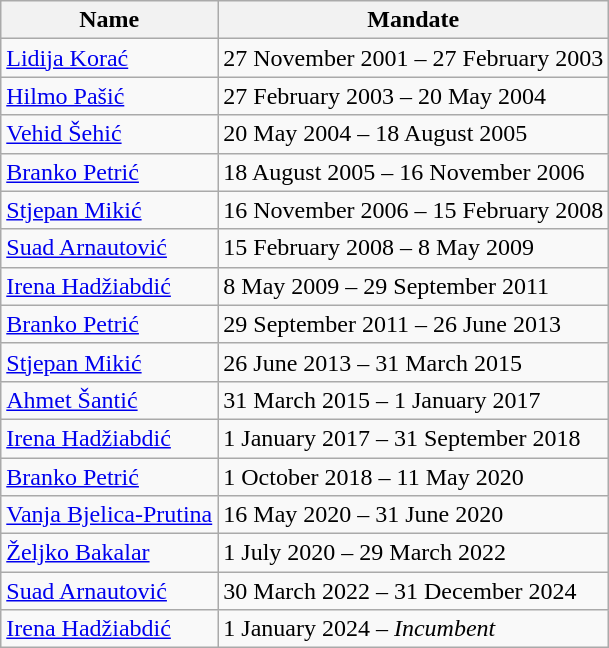<table class="wikitable">
<tr>
<th>Name</th>
<th>Mandate</th>
</tr>
<tr>
<td><a href='#'>Lidija Korać</a></td>
<td>27 November 2001 – 27 February 2003</td>
</tr>
<tr>
<td><a href='#'>Hilmo Pašić</a></td>
<td>27 February 2003 – 20 May 2004</td>
</tr>
<tr>
<td><a href='#'>Vehid Šehić</a></td>
<td>20 May 2004 – 18 August 2005</td>
</tr>
<tr>
<td><a href='#'>Branko Petrić</a></td>
<td>18 August 2005 – 16 November 2006</td>
</tr>
<tr>
<td><a href='#'>Stjepan Mikić</a></td>
<td>16 November 2006 – 15 February 2008</td>
</tr>
<tr>
<td><a href='#'>Suad Arnautović</a></td>
<td>15 February 2008 – 8 May 2009</td>
</tr>
<tr>
<td><a href='#'>Irena Hadžiabdić</a></td>
<td>8 May 2009 – 29 September 2011</td>
</tr>
<tr>
<td><a href='#'>Branko Petrić</a></td>
<td>29 September 2011 – 26 June 2013</td>
</tr>
<tr>
<td><a href='#'>Stjepan Mikić</a></td>
<td>26 June 2013 – 31 March 2015</td>
</tr>
<tr>
<td><a href='#'>Ahmet Šantić</a></td>
<td>31 March 2015 – 1 January 2017</td>
</tr>
<tr>
<td><a href='#'>Irena Hadžiabdić</a></td>
<td>1 January 2017 – 31 September 2018</td>
</tr>
<tr>
<td><a href='#'>Branko Petrić</a></td>
<td>1 October 2018 – 11 May 2020</td>
</tr>
<tr>
<td><a href='#'>Vanja Bjelica-Prutina</a></td>
<td>16 May 2020 – 31 June 2020</td>
</tr>
<tr>
<td><a href='#'>Željko Bakalar</a></td>
<td>1 July 2020 – 29 March 2022</td>
</tr>
<tr>
<td><a href='#'>Suad Arnautović</a></td>
<td>30 March 2022 – 31 December 2024</td>
</tr>
<tr>
<td><a href='#'>Irena Hadžiabdić</a></td>
<td>1 January 2024 – <em>Incumbent</em></td>
</tr>
</table>
